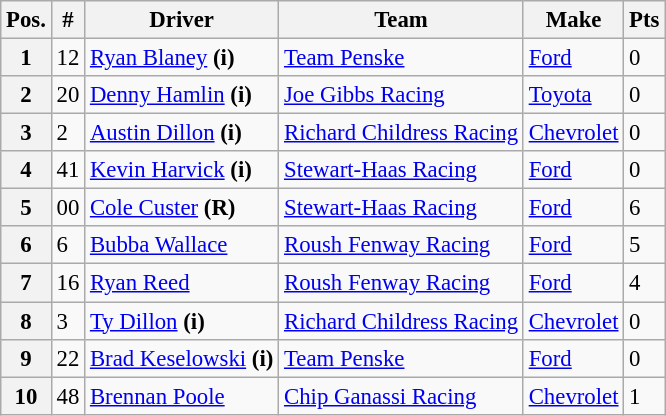<table class="wikitable" style="font-size:95%">
<tr>
<th>Pos.</th>
<th>#</th>
<th>Driver</th>
<th>Team</th>
<th>Make</th>
<th>Pts</th>
</tr>
<tr>
<th>1</th>
<td>12</td>
<td><a href='#'>Ryan Blaney</a> <strong>(i)</strong></td>
<td><a href='#'>Team Penske</a></td>
<td><a href='#'>Ford</a></td>
<td>0</td>
</tr>
<tr>
<th>2</th>
<td>20</td>
<td><a href='#'>Denny Hamlin</a> <strong>(i)</strong></td>
<td><a href='#'>Joe Gibbs Racing</a></td>
<td><a href='#'>Toyota</a></td>
<td>0</td>
</tr>
<tr>
<th>3</th>
<td>2</td>
<td><a href='#'>Austin Dillon</a> <strong>(i)</strong></td>
<td><a href='#'>Richard Childress Racing</a></td>
<td><a href='#'>Chevrolet</a></td>
<td>0</td>
</tr>
<tr>
<th>4</th>
<td>41</td>
<td><a href='#'>Kevin Harvick</a> <strong>(i)</strong></td>
<td><a href='#'>Stewart-Haas Racing</a></td>
<td><a href='#'>Ford</a></td>
<td>0</td>
</tr>
<tr>
<th>5</th>
<td>00</td>
<td><a href='#'>Cole Custer</a> <strong>(R)</strong></td>
<td><a href='#'>Stewart-Haas Racing</a></td>
<td><a href='#'>Ford</a></td>
<td>6</td>
</tr>
<tr>
<th>6</th>
<td>6</td>
<td><a href='#'>Bubba Wallace</a></td>
<td><a href='#'>Roush Fenway Racing</a></td>
<td><a href='#'>Ford</a></td>
<td>5</td>
</tr>
<tr>
<th>7</th>
<td>16</td>
<td><a href='#'>Ryan Reed</a></td>
<td><a href='#'>Roush Fenway Racing</a></td>
<td><a href='#'>Ford</a></td>
<td>4</td>
</tr>
<tr>
<th>8</th>
<td>3</td>
<td><a href='#'>Ty Dillon</a> <strong>(i)</strong></td>
<td><a href='#'>Richard Childress Racing</a></td>
<td><a href='#'>Chevrolet</a></td>
<td>0</td>
</tr>
<tr>
<th>9</th>
<td>22</td>
<td><a href='#'>Brad Keselowski</a> <strong>(i)</strong></td>
<td><a href='#'>Team Penske</a></td>
<td><a href='#'>Ford</a></td>
<td>0</td>
</tr>
<tr>
<th>10</th>
<td>48</td>
<td><a href='#'>Brennan Poole</a></td>
<td><a href='#'>Chip Ganassi Racing</a></td>
<td><a href='#'>Chevrolet</a></td>
<td>1</td>
</tr>
</table>
